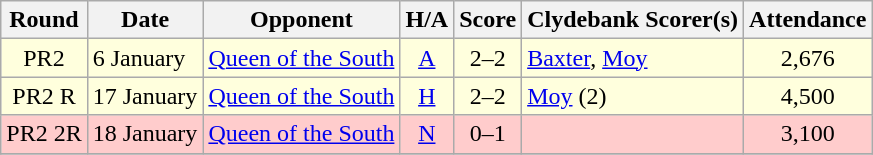<table class="wikitable" style="text-align:center">
<tr>
<th>Round</th>
<th>Date</th>
<th>Opponent</th>
<th>H/A</th>
<th>Score</th>
<th>Clydebank Scorer(s)</th>
<th>Attendance</th>
</tr>
<tr bgcolor=#FFFFDD>
<td>PR2</td>
<td align=left>6 January</td>
<td align=left><a href='#'>Queen of the South</a></td>
<td><a href='#'>A</a></td>
<td>2–2</td>
<td align=left><a href='#'>Baxter</a>, <a href='#'>Moy</a></td>
<td>2,676</td>
</tr>
<tr bgcolor=#FFFFDD>
<td>PR2 R</td>
<td align=left>17 January</td>
<td align=left><a href='#'>Queen of the South</a></td>
<td><a href='#'>H</a></td>
<td>2–2</td>
<td align=left><a href='#'>Moy</a> (2)</td>
<td>4,500</td>
</tr>
<tr bgcolor=#FFCCCC>
<td>PR2 2R</td>
<td align=left>18 January</td>
<td align=left><a href='#'>Queen of the South</a></td>
<td><a href='#'>N</a></td>
<td>0–1</td>
<td align=left></td>
<td>3,100</td>
</tr>
<tr>
</tr>
</table>
